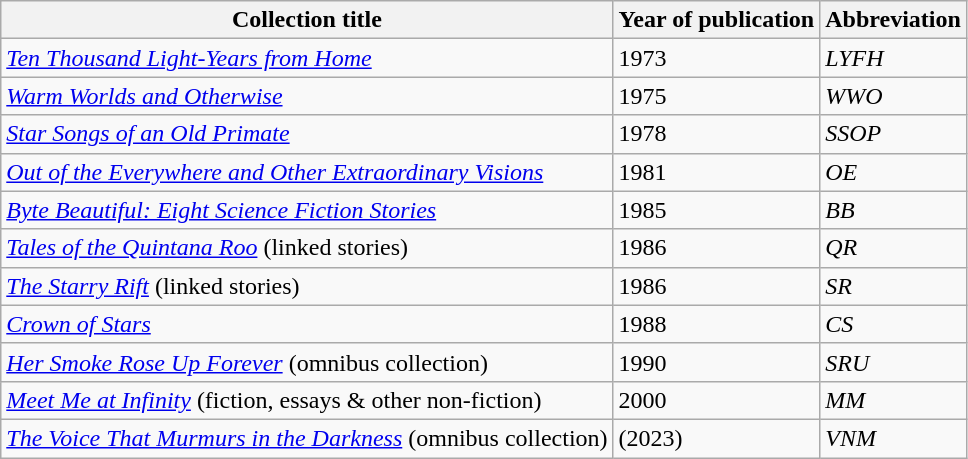<table class="wikitable sortable">
<tr>
<th>Collection title</th>
<th>Year of publication</th>
<th>Abbreviation</th>
</tr>
<tr>
<td><em><a href='#'>Ten Thousand Light-Years from Home</a></em></td>
<td>1973</td>
<td><em>LYFH</em></td>
</tr>
<tr>
<td><em><a href='#'>Warm Worlds and Otherwise</a></em></td>
<td>1975</td>
<td><em>WWO</em></td>
</tr>
<tr>
<td><em><a href='#'>Star Songs of an Old Primate</a></em></td>
<td>1978</td>
<td><em>SSOP</em></td>
</tr>
<tr>
<td><em><a href='#'>Out of the Everywhere and Other Extraordinary Visions</a></em></td>
<td>1981</td>
<td><em>OE</em></td>
</tr>
<tr>
<td><em><a href='#'>Byte Beautiful: Eight Science Fiction Stories</a></em></td>
<td>1985</td>
<td><em>BB</em></td>
</tr>
<tr>
<td><em><a href='#'>Tales of the Quintana Roo</a></em> (linked stories)</td>
<td>1986</td>
<td><em>QR</em></td>
</tr>
<tr>
<td><em><a href='#'>The Starry Rift</a></em> (linked stories)</td>
<td>1986</td>
<td><em>SR</em></td>
</tr>
<tr>
<td><em><a href='#'>Crown of Stars</a></em></td>
<td>1988</td>
<td><em>CS</em></td>
</tr>
<tr>
<td><em><a href='#'>Her Smoke Rose Up Forever</a></em> (omnibus collection)</td>
<td>1990</td>
<td><em>SRU</em></td>
</tr>
<tr>
<td><em><a href='#'>Meet Me at Infinity</a></em> (fiction, essays & other non-fiction)</td>
<td>2000</td>
<td><em>MM</em></td>
</tr>
<tr>
<td><em><a href='#'>The Voice That Murmurs in the Darkness</a></em> (omnibus collection)</td>
<td>(2023)</td>
<td><em>VNM</em></td>
</tr>
</table>
